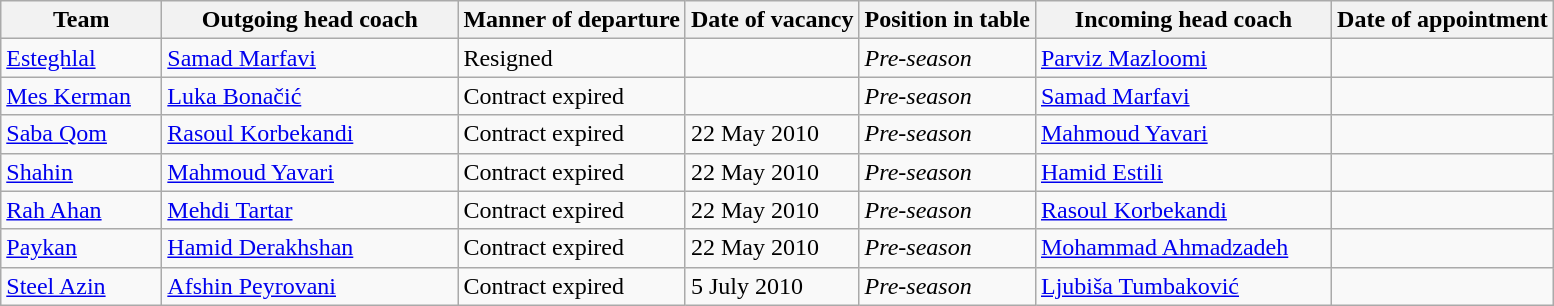<table class="wikitable sortable">
<tr>
<th width=100>Team</th>
<th width=190>Outgoing head coach</th>
<th>Manner of departure</th>
<th>Date of vacancy</th>
<th>Position in table</th>
<th width=190>Incoming head coach</th>
<th>Date of appointment</th>
</tr>
<tr>
<td><a href='#'>Esteghlal</a></td>
<td> <a href='#'>Samad Marfavi</a></td>
<td>Resigned</td>
<td></td>
<td><em>Pre-season</em></td>
<td> <a href='#'>Parviz Mazloomi</a></td>
<td></td>
</tr>
<tr>
<td><a href='#'>Mes Kerman</a></td>
<td> <a href='#'>Luka Bonačić</a></td>
<td>Contract expired</td>
<td></td>
<td><em>Pre-season</em></td>
<td> <a href='#'>Samad Marfavi</a></td>
<td></td>
</tr>
<tr>
<td><a href='#'>Saba Qom</a></td>
<td> <a href='#'>Rasoul Korbekandi</a></td>
<td>Contract expired</td>
<td>22 May 2010</td>
<td><em>Pre-season</em></td>
<td> <a href='#'>Mahmoud Yavari</a></td>
<td></td>
</tr>
<tr>
<td><a href='#'>Shahin</a></td>
<td> <a href='#'>Mahmoud Yavari</a></td>
<td>Contract expired</td>
<td>22 May 2010</td>
<td><em>Pre-season</em></td>
<td> <a href='#'>Hamid Estili</a></td>
<td></td>
</tr>
<tr>
<td><a href='#'>Rah Ahan</a></td>
<td> <a href='#'>Mehdi Tartar</a></td>
<td>Contract expired</td>
<td>22 May 2010</td>
<td><em>Pre-season</em></td>
<td> <a href='#'>Rasoul Korbekandi</a></td>
<td></td>
</tr>
<tr>
<td><a href='#'>Paykan</a></td>
<td> <a href='#'>Hamid Derakhshan</a></td>
<td>Contract expired</td>
<td>22 May 2010</td>
<td><em>Pre-season</em></td>
<td> <a href='#'>Mohammad Ahmadzadeh</a></td>
<td></td>
</tr>
<tr>
<td><a href='#'>Steel Azin</a></td>
<td> <a href='#'>Afshin Peyrovani</a></td>
<td>Contract expired</td>
<td>5 July 2010</td>
<td><em>Pre-season</em></td>
<td> <a href='#'>Ljubiša Tumbaković</a></td>
<td></td>
</tr>
</table>
